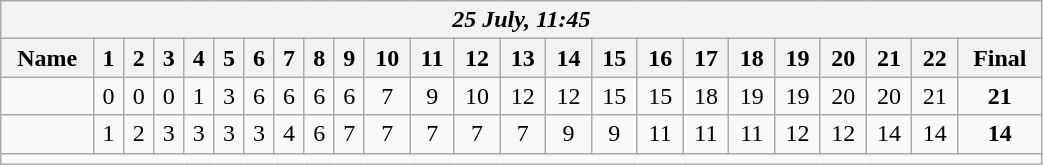<table class=wikitable style="text-align:center; width: 55%">
<tr>
<th colspan=24><em>25 July, 11:45</em></th>
</tr>
<tr>
<th>Name</th>
<th>1</th>
<th>2</th>
<th>3</th>
<th>4</th>
<th>5</th>
<th>6</th>
<th>7</th>
<th>8</th>
<th>9</th>
<th>10</th>
<th>11</th>
<th>12</th>
<th>13</th>
<th>14</th>
<th>15</th>
<th>16</th>
<th>17</th>
<th>18</th>
<th>19</th>
<th>20</th>
<th>21</th>
<th>22</th>
<th>Final</th>
</tr>
<tr>
<td align=left><strong></strong></td>
<td>0</td>
<td>0</td>
<td>0</td>
<td>1</td>
<td>3</td>
<td>6</td>
<td>6</td>
<td>6</td>
<td>6</td>
<td>7</td>
<td>9</td>
<td>10</td>
<td>12</td>
<td>12</td>
<td>15</td>
<td>15</td>
<td>18</td>
<td>19</td>
<td>19</td>
<td>20</td>
<td>20</td>
<td>21</td>
<td><strong>21</strong></td>
</tr>
<tr>
<td align=left></td>
<td>1</td>
<td>2</td>
<td>3</td>
<td>3</td>
<td>3</td>
<td>3</td>
<td>4</td>
<td>6</td>
<td>7</td>
<td>7</td>
<td>7</td>
<td>7</td>
<td>7</td>
<td>9</td>
<td>9</td>
<td>11</td>
<td>11</td>
<td>11</td>
<td>12</td>
<td>12</td>
<td>14</td>
<td>14</td>
<td><strong>14</strong></td>
</tr>
<tr>
<td colspan=24></td>
</tr>
</table>
